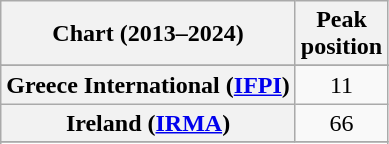<table class="wikitable sortable plainrowheaders" style="text-align:center">
<tr>
<th scope="col">Chart (2013–2024)</th>
<th scope="col">Peak<br>position</th>
</tr>
<tr>
</tr>
<tr>
</tr>
<tr>
</tr>
<tr>
</tr>
<tr>
</tr>
<tr>
<th scope="row">Greece International (<a href='#'>IFPI</a>)</th>
<td>11</td>
</tr>
<tr>
<th scope="row">Ireland (<a href='#'>IRMA</a>)</th>
<td>66</td>
</tr>
<tr>
</tr>
<tr>
</tr>
<tr>
</tr>
<tr>
</tr>
<tr>
</tr>
<tr>
</tr>
<tr>
</tr>
<tr>
</tr>
<tr>
</tr>
<tr>
</tr>
</table>
